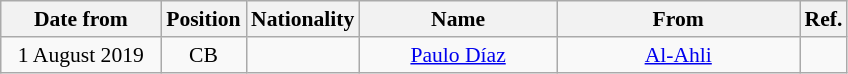<table class="wikitable" style="text-align:center; font-size:90%; ">
<tr>
<th style="background:#; color:#; width:100px;">Date from</th>
<th style="background:#; color:#; width:50px;">Position</th>
<th style="background:#; color:#; width:50px;">Nationality</th>
<th style="background:#; color:#; width:125px;">Name</th>
<th style="background:#; color:#; width:155px;">From</th>
<th style="background:#; color:#; width:25px;">Ref.</th>
</tr>
<tr>
<td>1 August 2019</td>
<td>CB</td>
<td></td>
<td><a href='#'>Paulo Díaz</a></td>
<td> <a href='#'>Al-Ahli</a></td>
<td></td>
</tr>
</table>
